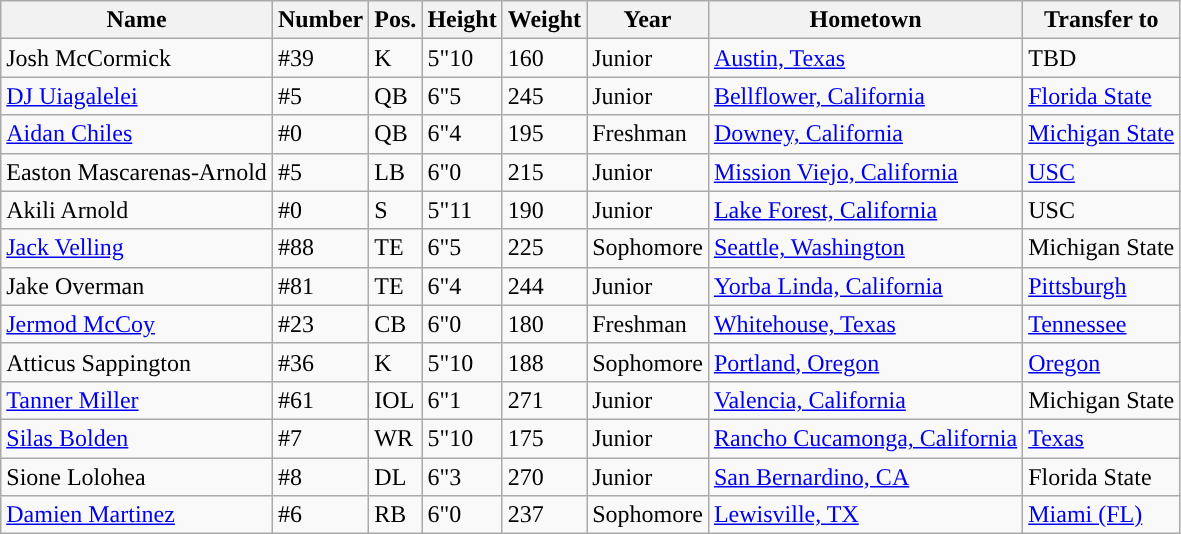<table class="wikitable sortable">
<tr>
<th style="text-align:center; ">Name</th>
<th style="text-align:center; ">Number</th>
<th style="text-align:center; ">Pos.</th>
<th style="text-align:center; ">Height</th>
<th style="text-align:center; ">Weight</th>
<th style="text-align:center; ">Year</th>
<th style="text-align:center; ">Hometown</th>
<th style="text-align:center; ">Transfer to</th>
</tr>
<tr>
<td>Josh McCormick</td>
<td>#39</td>
<td>K</td>
<td>5"10</td>
<td>160</td>
<td>Junior</td>
<td><a href='#'>Austin, Texas</a></td>
<td>TBD</td>
</tr>
<tr>
<td><a href='#'>DJ Uiagalelei</a></td>
<td>#5</td>
<td>QB</td>
<td>6"5</td>
<td>245</td>
<td>Junior</td>
<td><a href='#'>Bellflower, California</a></td>
<td><a href='#'>Florida State</a></td>
</tr>
<tr>
<td><a href='#'>Aidan Chiles</a></td>
<td>#0</td>
<td>QB</td>
<td>6"4</td>
<td>195</td>
<td>Freshman</td>
<td><a href='#'>Downey, California</a></td>
<td><a href='#'>Michigan State</a></td>
</tr>
<tr>
<td>Easton Mascarenas-Arnold</td>
<td>#5</td>
<td>LB</td>
<td>6"0</td>
<td>215</td>
<td>Junior</td>
<td><a href='#'>Mission Viejo, California</a></td>
<td><a href='#'>USC</a></td>
</tr>
<tr>
<td>Akili Arnold</td>
<td>#0</td>
<td>S</td>
<td>5"11</td>
<td>190</td>
<td>Junior</td>
<td><a href='#'>Lake Forest, California</a></td>
<td>USC</td>
</tr>
<tr>
<td><a href='#'>Jack Velling</a></td>
<td>#88</td>
<td>TE</td>
<td>6"5</td>
<td>225</td>
<td>Sophomore</td>
<td><a href='#'>Seattle, Washington</a></td>
<td>Michigan State</td>
</tr>
<tr>
<td>Jake Overman</td>
<td>#81</td>
<td>TE</td>
<td>6"4</td>
<td>244</td>
<td>Junior</td>
<td><a href='#'>Yorba Linda, California</a></td>
<td><a href='#'>Pittsburgh</a></td>
</tr>
<tr>
<td><a href='#'>Jermod McCoy</a></td>
<td>#23</td>
<td>CB</td>
<td>6"0</td>
<td>180</td>
<td>Freshman</td>
<td><a href='#'>Whitehouse, Texas</a></td>
<td><a href='#'>Tennessee</a></td>
</tr>
<tr>
<td>Atticus Sappington</td>
<td>#36</td>
<td>K</td>
<td>5"10</td>
<td>188</td>
<td>Sophomore</td>
<td><a href='#'>Portland, Oregon</a></td>
<td><a href='#'>Oregon</a></td>
</tr>
<tr>
<td><a href='#'>Tanner Miller</a></td>
<td>#61</td>
<td>IOL</td>
<td>6"1</td>
<td>271</td>
<td>Junior</td>
<td><a href='#'>Valencia, California</a></td>
<td>Michigan State</td>
</tr>
<tr>
<td><a href='#'>Silas Bolden</a></td>
<td>#7</td>
<td>WR</td>
<td>5"10</td>
<td>175</td>
<td>Junior</td>
<td><a href='#'>Rancho Cucamonga, California</a></td>
<td><a href='#'>Texas</a></td>
</tr>
<tr>
<td>Sione Lolohea</td>
<td>#8</td>
<td>DL</td>
<td>6"3</td>
<td>270</td>
<td>Junior</td>
<td><a href='#'>San Bernardino, CA</a></td>
<td>Florida State</td>
</tr>
<tr>
<td><a href='#'>Damien Martinez</a></td>
<td>#6</td>
<td>RB</td>
<td>6"0</td>
<td>237</td>
<td>Sophomore</td>
<td><a href='#'>Lewisville, TX</a></td>
<td><a href='#'>Miami (FL)</a></td>
</tr>
</table>
